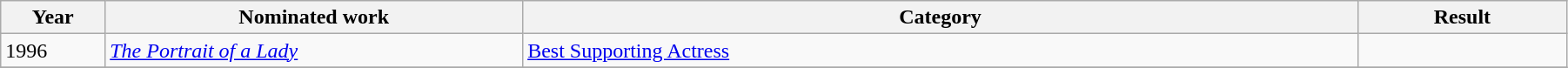<table width="95%" class="wikitable sortable">
<tr>
<th width="5%">Year</th>
<th width="20%">Nominated work</th>
<th width="40%">Category</th>
<th width="10%">Result</th>
</tr>
<tr>
<td>1996</td>
<td><em><a href='#'>The Portrait of a Lady</a></em></td>
<td><a href='#'>Best Supporting Actress</a></td>
<td></td>
</tr>
<tr>
</tr>
</table>
